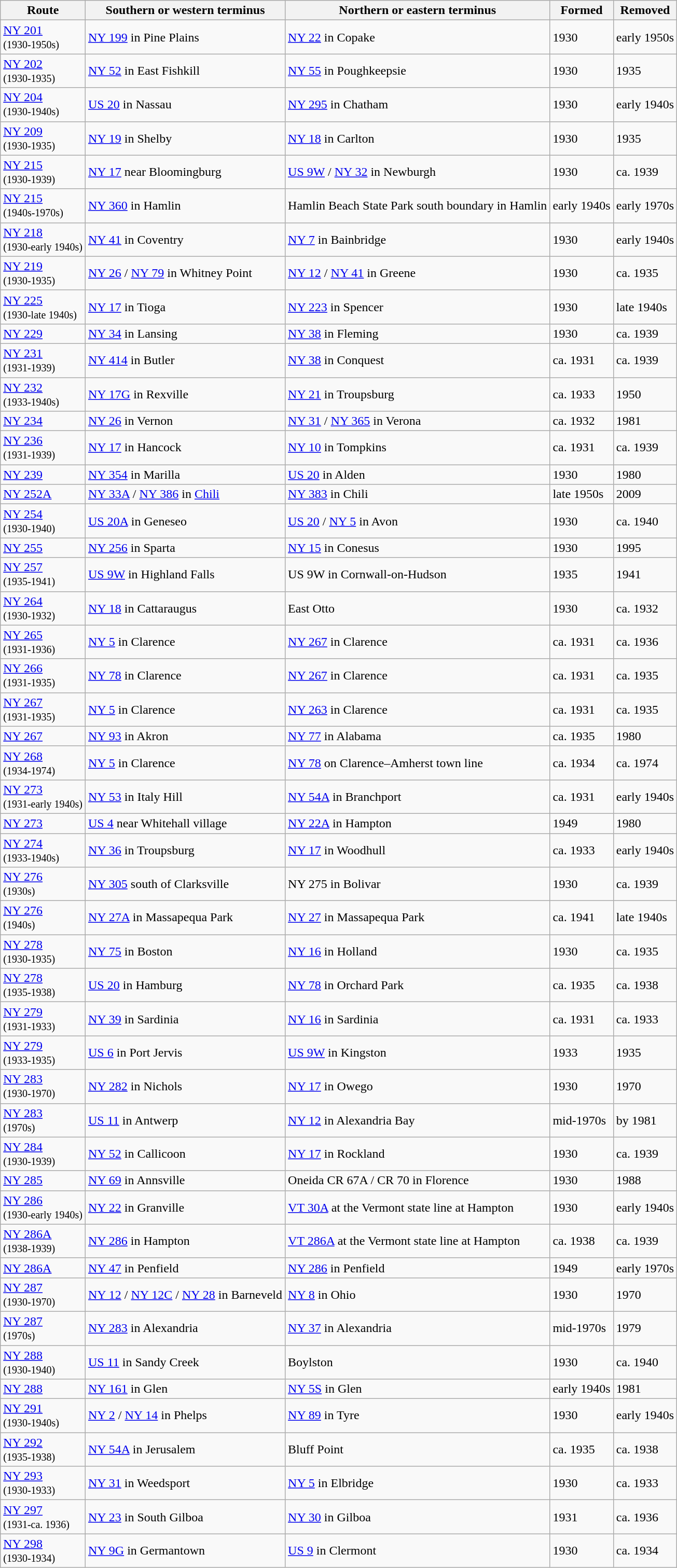<table class="wikitable">
<tr>
<th>Route</th>
<th>Southern or western terminus</th>
<th>Northern or eastern terminus</th>
<th>Formed</th>
<th>Removed</th>
</tr>
<tr>
<td><a href='#'>NY 201</a><br><small>(1930-1950s)</small></td>
<td><a href='#'>NY 199</a> in Pine Plains</td>
<td><a href='#'>NY 22</a> in Copake</td>
<td>1930</td>
<td>early 1950s</td>
</tr>
<tr>
<td><a href='#'>NY 202</a><br><small>(1930-1935)</small></td>
<td><a href='#'>NY 52</a> in East Fishkill</td>
<td><a href='#'>NY 55</a> in Poughkeepsie</td>
<td>1930</td>
<td>1935</td>
</tr>
<tr>
<td><a href='#'>NY 204</a><br><small>(1930-1940s)</small></td>
<td><a href='#'>US 20</a> in Nassau</td>
<td><a href='#'>NY 295</a> in Chatham</td>
<td>1930</td>
<td>early 1940s</td>
</tr>
<tr>
<td> <a href='#'>NY 209</a><br><small>(1930-1935)</small></td>
<td><a href='#'>NY 19</a> in Shelby</td>
<td><a href='#'>NY 18</a> in Carlton</td>
<td>1930</td>
<td>1935</td>
</tr>
<tr>
<td><a href='#'>NY 215</a><br><small>(1930-1939)</small></td>
<td><a href='#'>NY 17</a> near Bloomingburg</td>
<td><a href='#'>US 9W</a> / <a href='#'>NY 32</a> in Newburgh</td>
<td>1930</td>
<td>ca. 1939</td>
</tr>
<tr>
<td> <a href='#'>NY 215</a><br><small>(1940s-1970s)</small></td>
<td><a href='#'>NY 360</a> in Hamlin</td>
<td>Hamlin Beach State Park south boundary in Hamlin</td>
<td>early 1940s</td>
<td>early 1970s</td>
</tr>
<tr>
<td><a href='#'>NY 218</a><br><small>(1930-early 1940s)</small></td>
<td><a href='#'>NY 41</a> in Coventry</td>
<td><a href='#'>NY 7</a> in Bainbridge</td>
<td>1930</td>
<td>early 1940s</td>
</tr>
<tr>
<td> <a href='#'>NY 219</a><br><small>(1930-1935)</small></td>
<td><a href='#'>NY 26</a> / <a href='#'>NY 79</a> in Whitney Point</td>
<td><a href='#'>NY 12</a> / <a href='#'>NY 41</a> in Greene</td>
<td>1930</td>
<td>ca. 1935</td>
</tr>
<tr>
<td><a href='#'>NY 225</a><br><small>(1930-late 1940s)</small></td>
<td><a href='#'>NY 17</a> in Tioga</td>
<td><a href='#'>NY 223</a> in Spencer</td>
<td>1930</td>
<td>late 1940s</td>
</tr>
<tr>
<td> <a href='#'>NY 229</a></td>
<td><a href='#'>NY 34</a> in Lansing</td>
<td><a href='#'>NY 38</a> in Fleming</td>
<td>1930</td>
<td>ca. 1939</td>
</tr>
<tr>
<td><a href='#'>NY 231</a><br><small>(1931-1939)</small></td>
<td><a href='#'>NY 414</a> in Butler</td>
<td><a href='#'>NY 38</a> in Conquest</td>
<td>ca. 1931</td>
<td>ca. 1939</td>
</tr>
<tr>
<td><a href='#'>NY 232</a><br><small>(1933-1940s)</small></td>
<td><a href='#'>NY&nbsp;17G</a> in Rexville</td>
<td><a href='#'>NY&nbsp;21</a> in Troupsburg</td>
<td>ca. 1933</td>
<td>1950</td>
</tr>
<tr>
<td> <a href='#'>NY 234</a></td>
<td><a href='#'>NY 26</a> in Vernon</td>
<td><a href='#'>NY 31</a> / <a href='#'>NY 365</a> in Verona</td>
<td>ca. 1932</td>
<td>1981</td>
</tr>
<tr>
<td><a href='#'>NY 236</a><br><small>(1931-1939)</small></td>
<td><a href='#'>NY 17</a> in Hancock</td>
<td><a href='#'>NY 10</a> in Tompkins</td>
<td>ca. 1931</td>
<td>ca. 1939</td>
</tr>
<tr>
<td> <a href='#'>NY 239</a></td>
<td><a href='#'>NY 354</a> in Marilla</td>
<td><a href='#'>US 20</a> in Alden</td>
<td>1930</td>
<td>1980</td>
</tr>
<tr>
<td> <a href='#'>NY 252A</a></td>
<td><a href='#'>NY 33A</a> / <a href='#'>NY 386</a> in <a href='#'>Chili</a></td>
<td><a href='#'>NY 383</a> in Chili</td>
<td>late 1950s</td>
<td>2009</td>
</tr>
<tr>
<td><a href='#'>NY 254</a><br><small>(1930-1940)</small></td>
<td><a href='#'>US 20A</a> in Geneseo</td>
<td><a href='#'>US 20</a> / <a href='#'>NY 5</a> in Avon</td>
<td>1930</td>
<td>ca. 1940</td>
</tr>
<tr>
<td> <a href='#'>NY 255</a></td>
<td><a href='#'>NY 256</a> in Sparta</td>
<td><a href='#'>NY 15</a> in Conesus</td>
<td>1930</td>
<td>1995</td>
</tr>
<tr>
<td><a href='#'>NY 257</a><br><small>(1935-1941)</small></td>
<td><a href='#'>US 9W</a> in Highland Falls</td>
<td>US 9W in Cornwall-on-Hudson</td>
<td>1935</td>
<td>1941</td>
</tr>
<tr>
<td><a href='#'>NY 264</a><br><small>(1930-1932)</small></td>
<td><a href='#'>NY&nbsp;18</a> in Cattaraugus</td>
<td>East Otto</td>
<td>1930</td>
<td>ca. 1932</td>
</tr>
<tr>
<td><a href='#'>NY 265</a><br><small>(1931-1936)</small></td>
<td><a href='#'>NY 5</a> in Clarence</td>
<td><a href='#'>NY 267</a> in Clarence</td>
<td>ca. 1931</td>
<td>ca. 1936</td>
</tr>
<tr>
<td><a href='#'>NY 266</a><br><small>(1931-1935)</small></td>
<td><a href='#'>NY 78</a> in Clarence</td>
<td><a href='#'>NY 267</a> in Clarence</td>
<td>ca. 1931</td>
<td>ca. 1935</td>
</tr>
<tr>
<td><a href='#'>NY 267</a><br><small>(1931-1935)</small></td>
<td><a href='#'>NY 5</a> in Clarence</td>
<td><a href='#'>NY 263</a> in Clarence</td>
<td>ca. 1931</td>
<td>ca. 1935</td>
</tr>
<tr>
<td> <a href='#'>NY 267</a></td>
<td><a href='#'>NY 93</a> in Akron</td>
<td><a href='#'>NY 77</a> in Alabama</td>
<td>ca. 1935</td>
<td>1980</td>
</tr>
<tr>
<td> <a href='#'>NY 268</a><br><small>(1934-1974)</small></td>
<td><a href='#'>NY 5</a> in Clarence</td>
<td><a href='#'>NY 78</a> on Clarence–Amherst town line</td>
<td>ca. 1934</td>
<td>ca. 1974</td>
</tr>
<tr>
<td><a href='#'>NY 273</a><br><small>(1931-early 1940s)</small></td>
<td><a href='#'>NY&nbsp;53</a> in Italy Hill</td>
<td><a href='#'>NY&nbsp;54A</a> in Branchport</td>
<td>ca. 1931</td>
<td>early 1940s</td>
</tr>
<tr>
<td> <a href='#'>NY 273</a></td>
<td><a href='#'>US 4</a> near Whitehall village</td>
<td><a href='#'>NY 22A</a> in Hampton</td>
<td>1949</td>
<td>1980</td>
</tr>
<tr>
<td><a href='#'>NY 274</a><br><small>(1933-1940s)</small></td>
<td><a href='#'>NY&nbsp;36</a> in Troupsburg</td>
<td><a href='#'>NY&nbsp;17</a> in Woodhull</td>
<td>ca. 1933</td>
<td>early 1940s</td>
</tr>
<tr>
<td><a href='#'>NY 276</a><br><small>(1930s)</small></td>
<td><a href='#'>NY 305</a> south of Clarksville</td>
<td>NY 275 in Bolivar</td>
<td>1930</td>
<td>ca. 1939</td>
</tr>
<tr>
<td><a href='#'>NY 276</a><br><small>(1940s)</small></td>
<td><a href='#'>NY 27A</a> in Massapequa Park</td>
<td><a href='#'>NY 27</a> in Massapequa Park</td>
<td>ca. 1941</td>
<td>late 1940s</td>
</tr>
<tr>
<td><a href='#'>NY 278</a><br><small>(1930-1935)</small></td>
<td><a href='#'>NY 75</a> in Boston</td>
<td><a href='#'>NY 16</a> in Holland</td>
<td>1930</td>
<td>ca. 1935</td>
</tr>
<tr>
<td><a href='#'>NY 278</a><br><small>(1935-1938)</small></td>
<td><a href='#'>US 20</a> in Hamburg</td>
<td><a href='#'>NY 78</a> in Orchard Park</td>
<td>ca. 1935</td>
<td>ca. 1938</td>
</tr>
<tr>
<td><a href='#'>NY 279</a><br><small>(1931-1933)</small></td>
<td><a href='#'>NY 39</a> in Sardinia</td>
<td><a href='#'>NY 16</a> in Sardinia</td>
<td>ca. 1931</td>
<td>ca. 1933</td>
</tr>
<tr>
<td><a href='#'>NY 279</a><br><small>(1933-1935)</small></td>
<td><a href='#'>US 6</a> in Port Jervis</td>
<td><a href='#'>US 9W</a> in Kingston</td>
<td>1933</td>
<td>1935</td>
</tr>
<tr>
<td> <a href='#'>NY 283</a><br><small>(1930-1970)</small></td>
<td><a href='#'>NY 282</a> in Nichols</td>
<td><a href='#'>NY 17</a> in Owego</td>
<td>1930</td>
<td>1970</td>
</tr>
<tr>
<td> <a href='#'>NY 283</a><br><small>(1970s)</small></td>
<td><a href='#'>US 11</a> in Antwerp</td>
<td><a href='#'>NY 12</a> in Alexandria Bay</td>
<td>mid-1970s</td>
<td>by 1981</td>
</tr>
<tr>
<td> <a href='#'>NY 284</a><br><small>(1930-1939)</small></td>
<td><a href='#'>NY 52</a> in Callicoon</td>
<td><a href='#'>NY 17</a> in Rockland</td>
<td>1930</td>
<td>ca. 1939</td>
</tr>
<tr>
<td> <a href='#'>NY 285</a></td>
<td><a href='#'>NY 69</a> in Annsville</td>
<td>Oneida CR 67A / CR 70 in Florence</td>
<td>1930</td>
<td>1988</td>
</tr>
<tr>
<td><a href='#'>NY 286</a><br><small>(1930-early 1940s)</small></td>
<td><a href='#'>NY 22</a> in Granville</td>
<td><a href='#'>VT 30A</a> at the Vermont state line at Hampton</td>
<td>1930</td>
<td>early 1940s</td>
</tr>
<tr>
<td><a href='#'>NY 286A</a><br><small>(1938-1939)</small></td>
<td><a href='#'>NY 286</a> in Hampton</td>
<td><a href='#'>VT 286A</a> at the Vermont state line at Hampton</td>
<td>ca. 1938</td>
<td>ca. 1939</td>
</tr>
<tr>
<td> <a href='#'>NY 286A</a></td>
<td><a href='#'>NY 47</a> in Penfield</td>
<td><a href='#'>NY 286</a> in Penfield</td>
<td>1949</td>
<td>early 1970s</td>
</tr>
<tr>
<td> <a href='#'>NY 287</a><br><small>(1930-1970)</small></td>
<td><a href='#'>NY 12</a> / <a href='#'>NY 12C</a> / <a href='#'>NY 28</a> in Barneveld</td>
<td><a href='#'>NY 8</a> in Ohio</td>
<td>1930</td>
<td>1970</td>
</tr>
<tr>
<td> <a href='#'>NY 287</a><br><small>(1970s)</small></td>
<td><a href='#'>NY 283</a> in Alexandria</td>
<td><a href='#'>NY 37</a> in Alexandria</td>
<td>mid-1970s</td>
<td>1979</td>
</tr>
<tr>
<td><a href='#'>NY 288</a><br><small>(1930-1940)</small></td>
<td><a href='#'>US 11</a> in Sandy Creek</td>
<td>Boylston</td>
<td>1930</td>
<td>ca. 1940</td>
</tr>
<tr>
<td> <a href='#'>NY 288</a></td>
<td><a href='#'>NY 161</a> in Glen</td>
<td><a href='#'>NY 5S</a> in Glen</td>
<td>early 1940s</td>
<td>1981</td>
</tr>
<tr>
<td><a href='#'>NY 291</a><br><small>(1930-1940s)</small></td>
<td><a href='#'>NY 2</a> / <a href='#'>NY 14</a> in Phelps</td>
<td><a href='#'>NY 89</a> in Tyre</td>
<td>1930</td>
<td>early 1940s</td>
</tr>
<tr>
<td><a href='#'>NY 292</a><br><small>(1935-1938)</small></td>
<td><a href='#'>NY 54A</a> in Jerusalem</td>
<td>Bluff Point</td>
<td>ca. 1935</td>
<td>ca. 1938</td>
</tr>
<tr>
<td><a href='#'>NY 293</a><br><small>(1930-1933)</small></td>
<td><a href='#'>NY 31</a> in Weedsport</td>
<td><a href='#'>NY 5</a> in Elbridge</td>
<td>1930</td>
<td>ca. 1933</td>
</tr>
<tr>
<td><a href='#'>NY 297</a><br><small>(1931-ca. 1936)</small></td>
<td><a href='#'>NY 23</a> in South Gilboa</td>
<td><a href='#'>NY 30</a> in Gilboa</td>
<td>1931</td>
<td>ca. 1936</td>
</tr>
<tr>
<td><a href='#'>NY 298</a><br><small>(1930-1934)</small></td>
<td><a href='#'>NY&nbsp;9G</a> in Germantown</td>
<td><a href='#'>US 9</a> in Clermont</td>
<td>1930</td>
<td>ca. 1934</td>
</tr>
</table>
